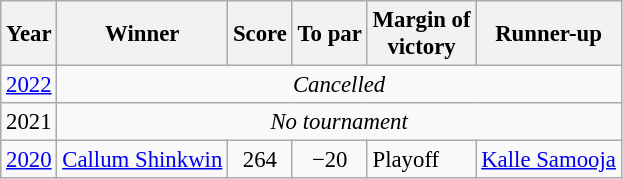<table class="wikitable" style="font-size:95%">
<tr>
<th>Year</th>
<th>Winner</th>
<th>Score</th>
<th>To par</th>
<th>Margin of<br>victory</th>
<th>Runner-up</th>
</tr>
<tr>
<td><a href='#'>2022</a></td>
<td colspan=5 align=center><em>Cancelled</em></td>
</tr>
<tr>
<td>2021</td>
<td colspan=5 align=center><em>No tournament</em></td>
</tr>
<tr>
<td><a href='#'>2020</a></td>
<td> <a href='#'>Callum Shinkwin</a></td>
<td align=center>264</td>
<td align=center>−20</td>
<td>Playoff</td>
<td> <a href='#'>Kalle Samooja</a></td>
</tr>
</table>
